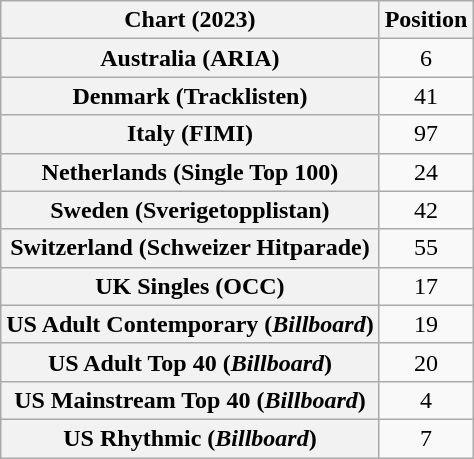<table class="wikitable sortable plainrowheaders" style="text-align:center">
<tr>
<th scope="col">Chart (2023)</th>
<th scope="col">Position</th>
</tr>
<tr>
<th scope="row">Australia (ARIA)</th>
<td>6</td>
</tr>
<tr>
<th scope="row">Denmark (Tracklisten)</th>
<td>41</td>
</tr>
<tr>
<th scope="row">Italy (FIMI)</th>
<td>97</td>
</tr>
<tr>
<th scope="row">Netherlands (Single Top 100)</th>
<td>24</td>
</tr>
<tr>
<th scope="row">Sweden (Sverigetopplistan)</th>
<td>42</td>
</tr>
<tr>
<th scope="row">Switzerland (Schweizer Hitparade)</th>
<td>55</td>
</tr>
<tr>
<th scope="row">UK Singles (OCC)</th>
<td>17</td>
</tr>
<tr>
<th scope="row">US Adult Contemporary (<em>Billboard</em>)</th>
<td>19</td>
</tr>
<tr>
<th scope="row">US Adult Top 40 (<em>Billboard</em>)</th>
<td>20</td>
</tr>
<tr>
<th scope="row">US Mainstream Top 40 (<em>Billboard</em>)</th>
<td>4</td>
</tr>
<tr>
<th scope="row">US Rhythmic (<em>Billboard</em>)</th>
<td>7</td>
</tr>
</table>
